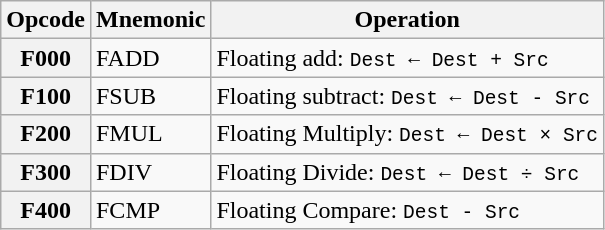<table class="wikitable">
<tr>
<th>Opcode</th>
<th>Mnemonic</th>
<th>Operation</th>
</tr>
<tr>
<th>F000</th>
<td>FADD</td>
<td>Floating add: <code>Dest ← Dest + Src</code></td>
</tr>
<tr>
<th>F100</th>
<td>FSUB</td>
<td>Floating subtract: <code>Dest ← Dest - Src</code></td>
</tr>
<tr>
<th>F200</th>
<td>FMUL</td>
<td>Floating Multiply: <code>Dest ← Dest × Src</code></td>
</tr>
<tr>
<th>F300</th>
<td>FDIV</td>
<td>Floating Divide: <code>Dest ← Dest ÷ Src</code></td>
</tr>
<tr>
<th>F400</th>
<td>FCMP</td>
<td>Floating Compare: <code>Dest - Src</code></td>
</tr>
</table>
